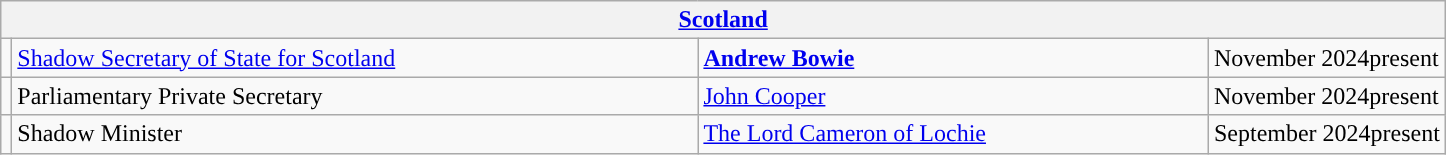<table class="wikitable">
<tr>
<th colspan="4"><a href='#'>Scotland</a></th>
</tr>
<tr>
<td style="background: "></td>
<td style="width: 450px;"><a href='#'>Shadow Secretary of State for Scotland</a></td>
<td style="width: 333px;"><a href='#'><strong>Andrew Bowie</strong></a></td>
<td>November 2024present</td>
</tr>
<tr>
<td style="background: "></td>
<td>Parliamentary Private Secretary</td>
<td><a href='#'>John Cooper</a></td>
<td>November 2024present</td>
</tr>
<tr>
<td style="background: "></td>
<td>Shadow Minister</td>
<td><a href='#'>The Lord Cameron of Lochie</a></td>
<td>September 2024present</td>
</tr>
</table>
